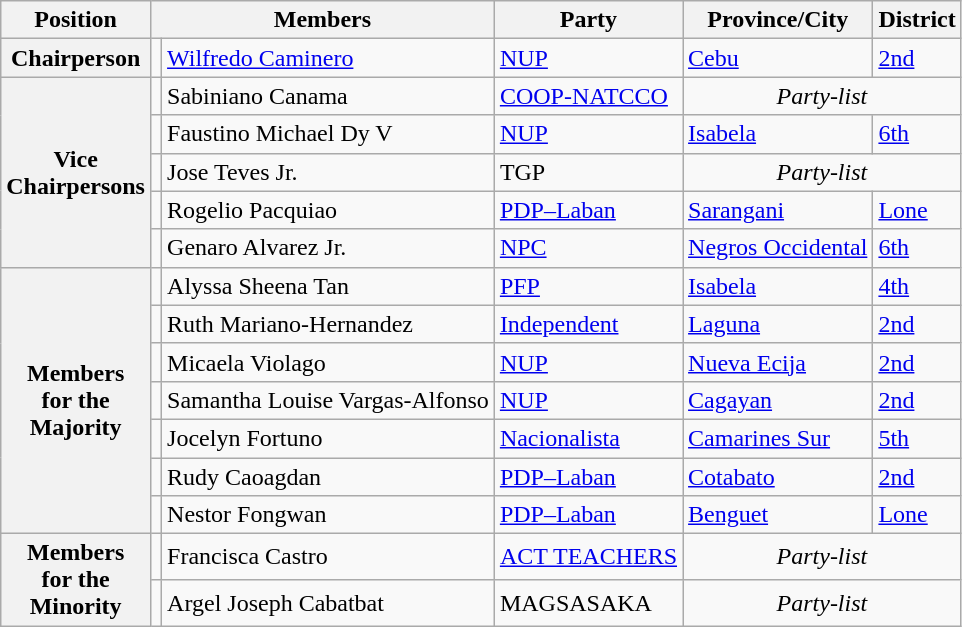<table class="wikitable" style="font-size: 100%;">
<tr>
<th>Position</th>
<th colspan="2">Members</th>
<th>Party</th>
<th>Province/City</th>
<th>District</th>
</tr>
<tr>
<th>Chairperson</th>
<td></td>
<td><a href='#'>Wilfredo Caminero</a></td>
<td><a href='#'>NUP</a></td>
<td><a href='#'>Cebu</a></td>
<td><a href='#'>2nd</a></td>
</tr>
<tr>
<th rowspan="5">Vice<br>Chairpersons</th>
<td></td>
<td>Sabiniano Canama</td>
<td><a href='#'>COOP-NATCCO</a></td>
<td align="center" colspan="2"><em>Party-list</em></td>
</tr>
<tr>
<td></td>
<td>Faustino Michael Dy V</td>
<td><a href='#'>NUP</a></td>
<td><a href='#'>Isabela</a></td>
<td><a href='#'>6th</a></td>
</tr>
<tr>
<td></td>
<td>Jose Teves Jr.</td>
<td>TGP</td>
<td align="center" colspan="2"><em>Party-list</em></td>
</tr>
<tr>
<td></td>
<td>Rogelio Pacquiao</td>
<td><a href='#'>PDP–Laban</a></td>
<td><a href='#'>Sarangani</a></td>
<td><a href='#'>Lone</a></td>
</tr>
<tr>
<td></td>
<td>Genaro Alvarez Jr.</td>
<td><a href='#'>NPC</a></td>
<td><a href='#'>Negros Occidental</a></td>
<td><a href='#'>6th</a></td>
</tr>
<tr>
<th rowspan="7">Members<br>for the<br>Majority</th>
<td></td>
<td>Alyssa Sheena Tan</td>
<td><a href='#'>PFP</a></td>
<td><a href='#'>Isabela</a></td>
<td><a href='#'>4th</a></td>
</tr>
<tr>
<td></td>
<td>Ruth Mariano-Hernandez</td>
<td><a href='#'>Independent</a></td>
<td><a href='#'>Laguna</a></td>
<td><a href='#'>2nd</a></td>
</tr>
<tr>
<td></td>
<td>Micaela Violago</td>
<td><a href='#'>NUP</a></td>
<td><a href='#'>Nueva Ecija</a></td>
<td><a href='#'>2nd</a></td>
</tr>
<tr>
<td></td>
<td>Samantha Louise Vargas-Alfonso</td>
<td><a href='#'>NUP</a></td>
<td><a href='#'>Cagayan</a></td>
<td><a href='#'>2nd</a></td>
</tr>
<tr>
<td></td>
<td>Jocelyn Fortuno</td>
<td><a href='#'>Nacionalista</a></td>
<td><a href='#'>Camarines Sur</a></td>
<td><a href='#'>5th</a></td>
</tr>
<tr>
<td></td>
<td>Rudy Caoagdan</td>
<td><a href='#'>PDP–Laban</a></td>
<td><a href='#'>Cotabato</a></td>
<td><a href='#'>2nd</a></td>
</tr>
<tr>
<td></td>
<td>Nestor Fongwan </td>
<td><a href='#'>PDP–Laban</a></td>
<td><a href='#'>Benguet</a></td>
<td><a href='#'>Lone</a></td>
</tr>
<tr>
<th rowspan="2">Members<br>for the<br>Minority</th>
<td></td>
<td>Francisca Castro</td>
<td><a href='#'>ACT TEACHERS</a></td>
<td align="center" colspan="2"><em>Party-list</em></td>
</tr>
<tr>
<td></td>
<td>Argel Joseph Cabatbat</td>
<td>MAGSASAKA</td>
<td align="center" colspan="2"><em>Party-list</em></td>
</tr>
</table>
